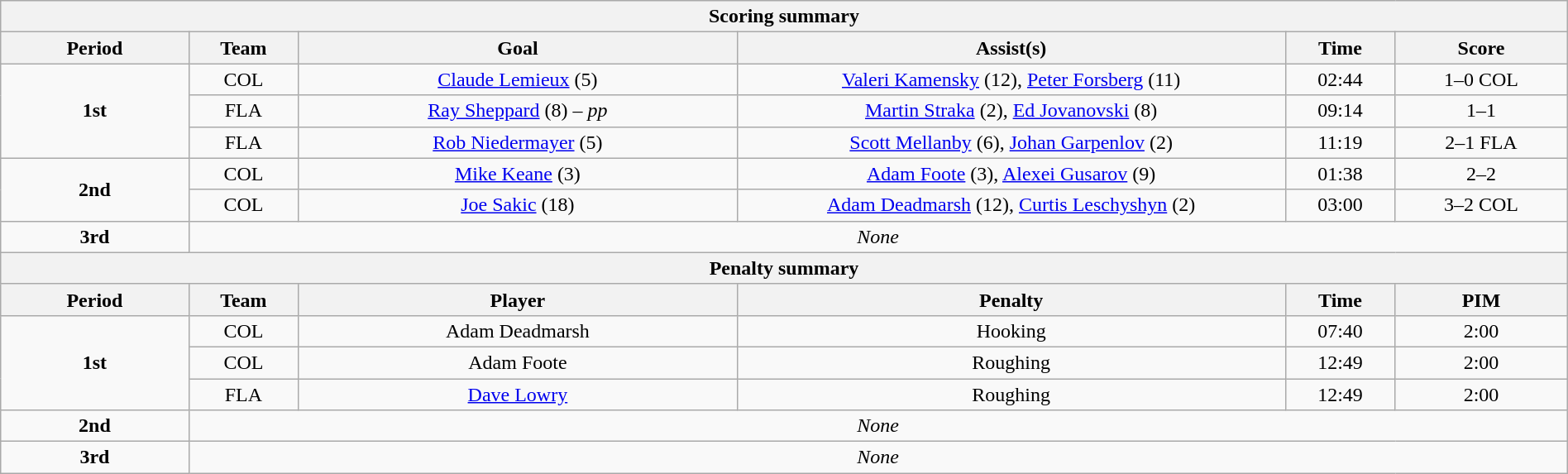<table style="width:100%;" class="wikitable">
<tr>
<th colspan="6">Scoring summary</th>
</tr>
<tr>
<th style="width:12%;">Period</th>
<th style="width:7%;">Team</th>
<th style="width:28%;">Goal</th>
<th style="width:35%;">Assist(s)</th>
<th style="width:7%;">Time</th>
<th style="width:11%;">Score</th>
</tr>
<tr>
<td style="text-align:center;" rowspan="3"><strong>1st</strong></td>
<td style="text-align:center;">COL</td>
<td style="text-align:center;"><a href='#'>Claude Lemieux</a> (5)</td>
<td style="text-align:center;"><a href='#'>Valeri Kamensky</a> (12), <a href='#'>Peter Forsberg</a> (11)</td>
<td style="text-align:center;">02:44</td>
<td style="text-align:center;">1–0 COL</td>
</tr>
<tr>
<td style="text-align:center;">FLA</td>
<td style="text-align:center;"><a href='#'>Ray Sheppard</a> (8) – <em>pp</em></td>
<td style="text-align:center;"><a href='#'>Martin Straka</a> (2), <a href='#'>Ed Jovanovski</a> (8)</td>
<td style="text-align:center;">09:14</td>
<td style="text-align:center;">1–1</td>
</tr>
<tr>
<td style="text-align:center;">FLA</td>
<td style="text-align:center;"><a href='#'>Rob Niedermayer</a> (5)</td>
<td style="text-align:center;"><a href='#'>Scott Mellanby</a> (6), <a href='#'>Johan Garpenlov</a> (2)</td>
<td style="text-align:center;">11:19</td>
<td style="text-align:center;">2–1 FLA</td>
</tr>
<tr>
<td style="text-align:center;" rowspan="2"><strong>2nd</strong></td>
<td style="text-align:center;">COL</td>
<td style="text-align:center;"><a href='#'>Mike Keane</a> (3)</td>
<td style="text-align:center;"><a href='#'>Adam Foote</a> (3), <a href='#'>Alexei Gusarov</a> (9)</td>
<td style="text-align:center;">01:38</td>
<td style="text-align:center;">2–2</td>
</tr>
<tr>
<td style="text-align:center;">COL</td>
<td style="text-align:center;"><a href='#'>Joe Sakic</a> (18)</td>
<td style="text-align:center;"><a href='#'>Adam Deadmarsh</a> (12), <a href='#'>Curtis Leschyshyn</a> (2)</td>
<td style="text-align:center;">03:00</td>
<td style="text-align:center;">3–2 COL</td>
</tr>
<tr>
<td style="text-align:center;" rowspan="1"><strong>3rd</strong></td>
<td style="text-align:center;" colspan="5"><em>None</em></td>
</tr>
<tr>
<th colspan="6">Penalty summary</th>
</tr>
<tr>
<th style="width:12%;">Period</th>
<th style="width:7%;">Team</th>
<th style="width:28%;">Player</th>
<th style="width:35%;">Penalty</th>
<th style="width:7%;">Time</th>
<th style="width:11%;">PIM</th>
</tr>
<tr style="text-align:center;">
<td rowspan="3"><strong>1st</strong></td>
<td>COL</td>
<td>Adam Deadmarsh</td>
<td>Hooking</td>
<td>07:40</td>
<td>2:00</td>
</tr>
<tr style="text-align:center;">
<td>COL</td>
<td>Adam Foote</td>
<td>Roughing</td>
<td>12:49</td>
<td>2:00</td>
</tr>
<tr style="text-align:center;">
<td>FLA</td>
<td><a href='#'>Dave Lowry</a></td>
<td>Roughing</td>
<td>12:49</td>
<td>2:00</td>
</tr>
<tr>
<td style="text-align:center;" rowspan="1"><strong>2nd</strong></td>
<td style="text-align:center;" colspan="5"><em>None</em></td>
</tr>
<tr>
<td style="text-align:center;" rowspan="1"><strong>3rd</strong></td>
<td style="text-align:center;" colspan="5"><em>None</em></td>
</tr>
</table>
